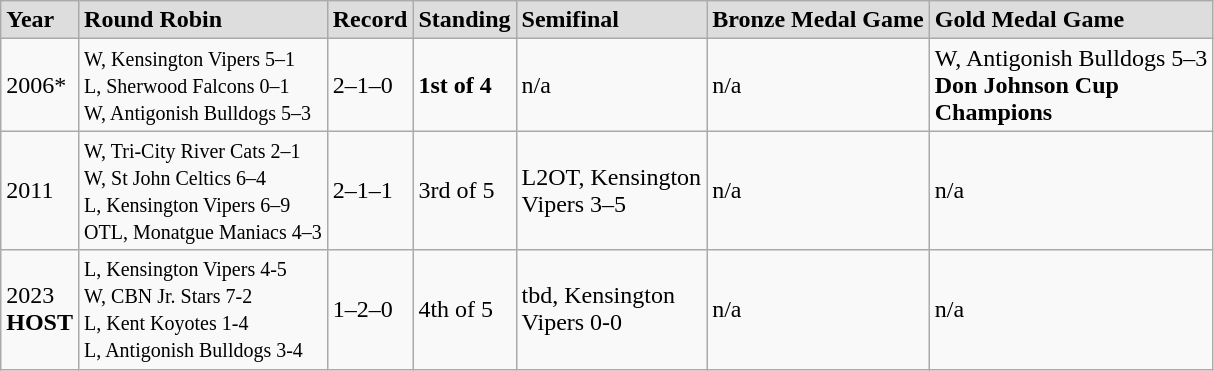<table class="wikitable">
<tr style="font-weight:bold; background-color:#dddddd;" |>
<td>Year</td>
<td>Round Robin</td>
<td>Record</td>
<td>Standing</td>
<td>Semifinal</td>
<td>Bronze Medal Game</td>
<td>Gold Medal Game</td>
</tr>
<tr>
<td>2006*</td>
<td><small> W, Kensington Vipers 5–1<br>L, Sherwood Falcons 0–1<br>W, Antigonish Bulldogs 5–3</small></td>
<td>2–1–0</td>
<td><strong>1st of 4</strong></td>
<td>n/a</td>
<td>n/a</td>
<td>W, Antigonish Bulldogs 5–3<br><strong>Don Johnson Cup<br> Champions</strong></td>
</tr>
<tr>
<td>2011</td>
<td><small> W, Tri-City River Cats 2–1<br>W, St John Celtics 6–4<br>L, Kensington Vipers 6–9<br>OTL, Monatgue Maniacs 4–3</small></td>
<td>2–1–1</td>
<td>3rd of 5</td>
<td>L2OT, Kensington<br> Vipers  3–5</td>
<td>n/a</td>
<td>n/a</td>
</tr>
<tr>
<td>2023<br><strong>HOST</strong></td>
<td><small> L, Kensington Vipers 4-5<br>W, CBN Jr. Stars 7-2<br>L, Kent Koyotes 1-4<br>L, Antigonish Bulldogs 3-4</small></td>
<td>1–2–0</td>
<td>4th of 5</td>
<td>tbd, Kensington<br> Vipers  0-0</td>
<td>n/a</td>
<td>n/a</td>
</tr>
</table>
